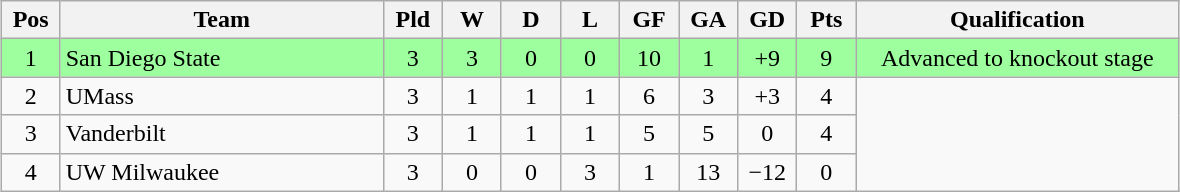<table class="wikitable" style="text-align:center; margin: 1em auto">
<tr>
<th style="width:2em">Pos</th>
<th style="width:13em">Team</th>
<th style="width:2em">Pld</th>
<th style="width:2em">W</th>
<th style="width:2em">D</th>
<th style="width:2em">L</th>
<th style="width:2em">GF</th>
<th style="width:2em">GA</th>
<th style="width:2em">GD</th>
<th style="width:2em">Pts</th>
<th style="width:13em">Qualification</th>
</tr>
<tr bgcolor="#9eff9e">
<td>1</td>
<td style="text-align:left">San Diego State</td>
<td>3</td>
<td>3</td>
<td>0</td>
<td>0</td>
<td>10</td>
<td>1</td>
<td>+9</td>
<td>9</td>
<td>Advanced to knockout stage</td>
</tr>
<tr>
<td>2</td>
<td style="text-align:left">UMass</td>
<td>3</td>
<td>1</td>
<td>1</td>
<td>1</td>
<td>6</td>
<td>3</td>
<td>+3</td>
<td>4</td>
</tr>
<tr>
<td>3</td>
<td style="text-align:left">Vanderbilt</td>
<td>3</td>
<td>1</td>
<td>1</td>
<td>1</td>
<td>5</td>
<td>5</td>
<td>0</td>
<td>4</td>
</tr>
<tr>
<td>4</td>
<td style="text-align:left">UW Milwaukee</td>
<td>3</td>
<td>0</td>
<td>0</td>
<td>3</td>
<td>1</td>
<td>13</td>
<td>−12</td>
<td>0</td>
</tr>
</table>
